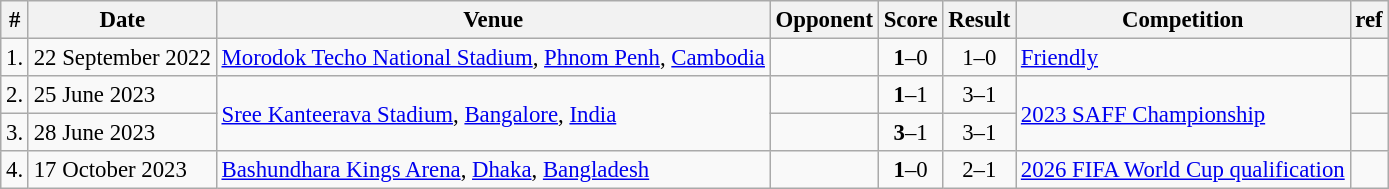<table class="wikitable" style="font-size:95%">
<tr>
<th>#</th>
<th>Date</th>
<th>Venue</th>
<th>Opponent</th>
<th>Score</th>
<th>Result</th>
<th>Competition</th>
<th>ref</th>
</tr>
<tr>
<td>1.</td>
<td>22 September 2022</td>
<td><a href='#'>Morodok Techo National Stadium</a>, <a href='#'>Phnom Penh</a>, <a href='#'>Cambodia</a></td>
<td></td>
<td style="text-align:center;"><strong>1</strong>–0</td>
<td style="text-align:center;">1–0</td>
<td><a href='#'>Friendly</a></td>
<td></td>
</tr>
<tr>
<td>2.</td>
<td>25 June 2023</td>
<td rowspan=2><a href='#'>Sree Kanteerava Stadium</a>, <a href='#'>Bangalore</a>, <a href='#'>India</a></td>
<td></td>
<td style="text-align:center;"><strong>1</strong>–1</td>
<td style="text-align:center;">3–1</td>
<td rowspan=2><a href='#'>2023 SAFF Championship</a></td>
<td></td>
</tr>
<tr>
<td>3.</td>
<td>28 June 2023</td>
<td></td>
<td style="text-align:center;"><strong>3</strong>–1</td>
<td style="text-align:center;">3–1</td>
<td></td>
</tr>
<tr>
<td>4.</td>
<td>17 October 2023</td>
<td><a href='#'>Bashundhara Kings Arena</a>, <a href='#'>Dhaka</a>, <a href='#'>Bangladesh</a></td>
<td></td>
<td style="text-align:center;"><strong>1</strong>–0</td>
<td style="text-align:center;">2–1</td>
<td><a href='#'>2026 FIFA World Cup qualification</a></td>
<td></td>
</tr>
</table>
